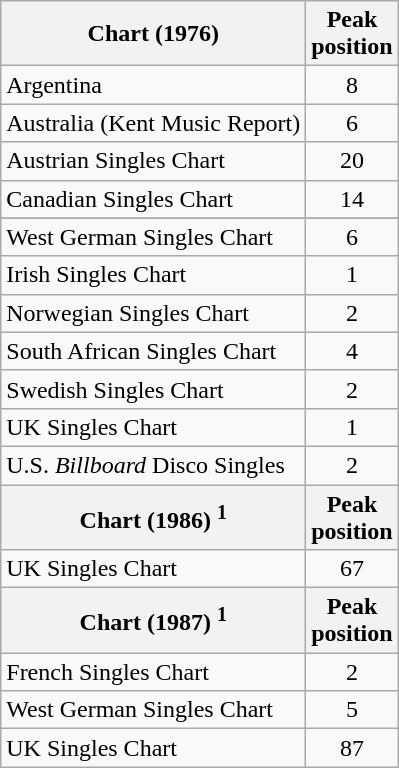<table class="wikitable">
<tr>
<th>Chart (1976)</th>
<th>Peak<br>position</th>
</tr>
<tr>
<td>Argentina</td>
<td align="center">8</td>
</tr>
<tr>
<td>Australia (Kent Music Report)</td>
<td style="text-align:center;">6</td>
</tr>
<tr>
<td>Austrian Singles Chart</td>
<td style="text-align:center;">20</td>
</tr>
<tr>
<td>Canadian Singles Chart</td>
<td style="text-align:center;">14</td>
</tr>
<tr>
</tr>
<tr>
<td>West German Singles Chart</td>
<td style="text-align:center;">6</td>
</tr>
<tr>
<td>Irish Singles Chart</td>
<td style="text-align:center;">1</td>
</tr>
<tr>
<td>Norwegian Singles Chart</td>
<td style="text-align:center;">2</td>
</tr>
<tr>
<td>South African Singles Chart</td>
<td style="text-align:center;">4</td>
</tr>
<tr>
<td>Swedish Singles Chart</td>
<td style="text-align:center;">2</td>
</tr>
<tr>
<td>UK Singles Chart</td>
<td style="text-align:center;">1</td>
</tr>
<tr>
<td>U.S. <em>Billboard</em> Disco Singles</td>
<td style="text-align:center;">2</td>
</tr>
<tr>
<th>Chart (1986) <sup>1</sup></th>
<th>Peak<br>position</th>
</tr>
<tr>
<td>UK Singles Chart</td>
<td style="text-align:center;">67</td>
</tr>
<tr>
<th>Chart (1987) <sup>1</sup></th>
<th>Peak<br>position</th>
</tr>
<tr>
<td>French Singles Chart</td>
<td style="text-align:center;">2</td>
</tr>
<tr>
<td>West German Singles Chart</td>
<td style="text-align:center;">5</td>
</tr>
<tr>
<td>UK Singles Chart</td>
<td style="text-align:center;">87</td>
</tr>
</table>
